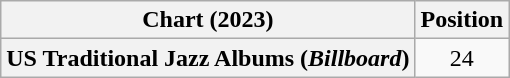<table class="wikitable sortable plainrowheaders" style="text-align:center">
<tr>
<th scope="col">Chart (2023)</th>
<th scope="col">Position</th>
</tr>
<tr>
<th scope="row">US Traditional Jazz Albums (<em>Billboard</em>)</th>
<td>24</td>
</tr>
</table>
